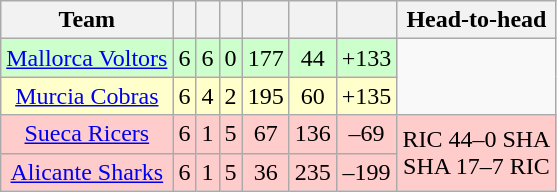<table class="wikitable sortable" style="text-align: center;">
<tr>
<th>Team</th>
<th></th>
<th></th>
<th></th>
<th></th>
<th></th>
<th></th>
<th>Head-to-head</th>
</tr>
<tr style="background:#ccffcc">
<td><a href='#'>Mallorca Voltors</a></td>
<td>6</td>
<td>6</td>
<td>0</td>
<td>177</td>
<td>44</td>
<td>+133</td>
</tr>
<tr bgcolor=#FFFFCC>
<td><a href='#'>Murcia Cobras</a></td>
<td>6</td>
<td>4</td>
<td>2</td>
<td>195</td>
<td>60</td>
<td>+135</td>
</tr>
<tr style="background:#FFCCCC">
<td><a href='#'>Sueca Ricers</a></td>
<td>6</td>
<td>1</td>
<td>5</td>
<td>67</td>
<td>136</td>
<td>–69</td>
<td rowspan="2">RIC 44–0 SHA<br>SHA 17–7 RIC</td>
</tr>
<tr style="background:#FFCCCC">
<td><a href='#'>Alicante Sharks</a></td>
<td>6</td>
<td>1</td>
<td>5</td>
<td>36</td>
<td>235</td>
<td>–199</td>
</tr>
</table>
